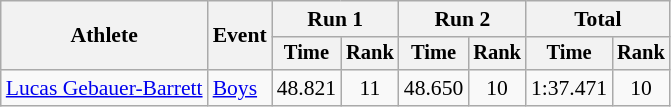<table class="wikitable" style="font-size:90%">
<tr>
<th rowspan="2">Athlete</th>
<th rowspan="2">Event</th>
<th colspan="2">Run 1</th>
<th colspan="2">Run 2</th>
<th colspan="2">Total</th>
</tr>
<tr style="font-size:95%">
<th>Time</th>
<th>Rank</th>
<th>Time</th>
<th>Rank</th>
<th>Time</th>
<th>Rank</th>
</tr>
<tr align=center>
<td align=left><a href='#'>Lucas Gebauer-Barrett</a></td>
<td align=left><a href='#'>Boys</a></td>
<td>48.821</td>
<td>11</td>
<td>48.650</td>
<td>10</td>
<td>1:37.471</td>
<td>10</td>
</tr>
</table>
